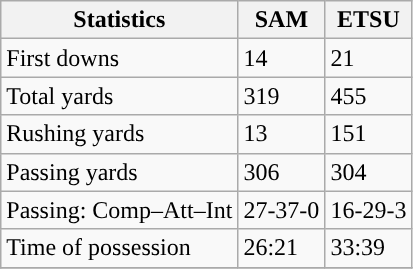<table class="wikitable" style="float: left;">
<tr>
<th>Statistics</th>
<th>SAM</th>
<th>ETSU</th>
</tr>
<tr>
<td>First downs</td>
<td>14</td>
<td>21</td>
</tr>
<tr>
<td>Total yards</td>
<td>319</td>
<td>455</td>
</tr>
<tr>
<td>Rushing yards</td>
<td>13</td>
<td>151</td>
</tr>
<tr>
<td>Passing yards</td>
<td>306</td>
<td>304</td>
</tr>
<tr>
<td>Passing: Comp–Att–Int</td>
<td>27-37-0</td>
<td>16-29-3</td>
</tr>
<tr>
<td>Time of possession</td>
<td>26:21</td>
<td>33:39</td>
</tr>
<tr>
</tr>
</table>
